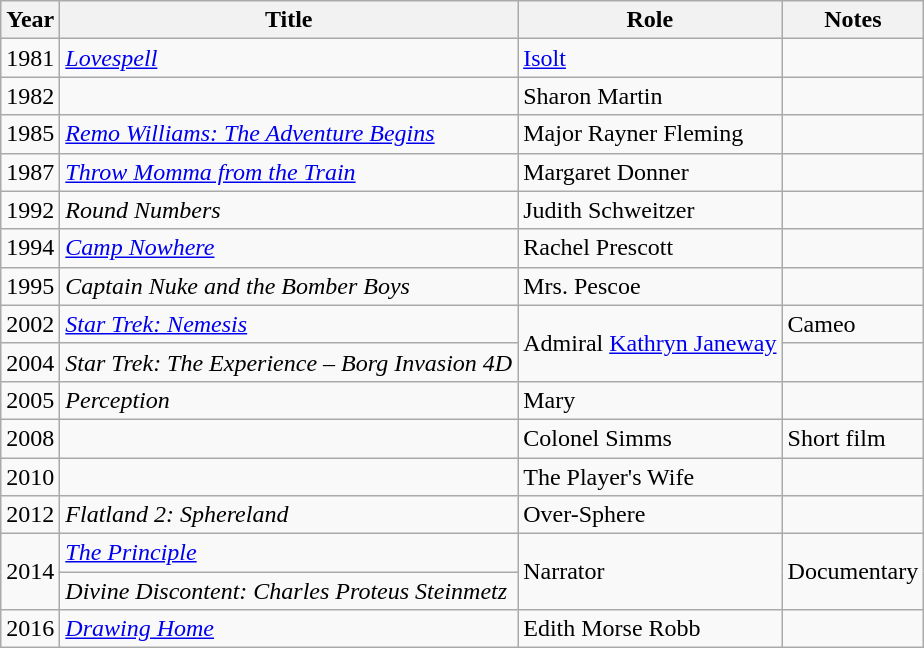<table class="wikitable sortable">
<tr>
<th>Year</th>
<th>Title</th>
<th>Role</th>
<th class="unsortable">Notes</th>
</tr>
<tr>
<td>1981</td>
<td><em><a href='#'>Lovespell</a></em></td>
<td><a href='#'>Isolt</a></td>
<td></td>
</tr>
<tr>
<td>1982</td>
<td><em></em></td>
<td>Sharon Martin</td>
<td></td>
</tr>
<tr>
<td>1985</td>
<td><em><a href='#'>Remo Williams: The Adventure Begins</a></em></td>
<td>Major Rayner Fleming</td>
<td></td>
</tr>
<tr>
<td>1987</td>
<td><em><a href='#'>Throw Momma from the Train</a></em></td>
<td>Margaret Donner</td>
<td></td>
</tr>
<tr>
<td>1992</td>
<td><em>Round Numbers</em></td>
<td>Judith Schweitzer</td>
<td></td>
</tr>
<tr>
<td>1994</td>
<td><em><a href='#'>Camp Nowhere</a></em></td>
<td>Rachel Prescott</td>
<td></td>
</tr>
<tr>
<td>1995</td>
<td><em>Captain Nuke and the Bomber Boys</em></td>
<td>Mrs. Pescoe</td>
<td></td>
</tr>
<tr>
<td>2002</td>
<td><em><a href='#'>Star Trek: Nemesis</a></em></td>
<td rowspan="2">Admiral <a href='#'>Kathryn Janeway</a></td>
<td>Cameo</td>
</tr>
<tr>
<td>2004</td>
<td><em>Star Trek: The Experience – Borg Invasion 4D</em></td>
<td></td>
</tr>
<tr>
<td>2005</td>
<td><em>Perception</em></td>
<td>Mary</td>
<td></td>
</tr>
<tr>
<td>2008</td>
<td><em></em></td>
<td>Colonel Simms</td>
<td>Short film</td>
</tr>
<tr>
<td>2010</td>
<td><em></em></td>
<td>The Player's Wife</td>
<td></td>
</tr>
<tr>
<td>2012</td>
<td><em>Flatland 2: Sphereland</em></td>
<td>Over-Sphere</td>
<td></td>
</tr>
<tr>
<td rowspan="2">2014</td>
<td><em><a href='#'>The Principle</a></em></td>
<td rowspan="2">Narrator</td>
<td rowspan="2">Documentary</td>
</tr>
<tr>
<td><em>Divine Discontent: Charles Proteus Steinmetz</em></td>
</tr>
<tr>
<td>2016</td>
<td><em><a href='#'>Drawing Home</a></em></td>
<td>Edith Morse Robb</td>
<td></td>
</tr>
</table>
